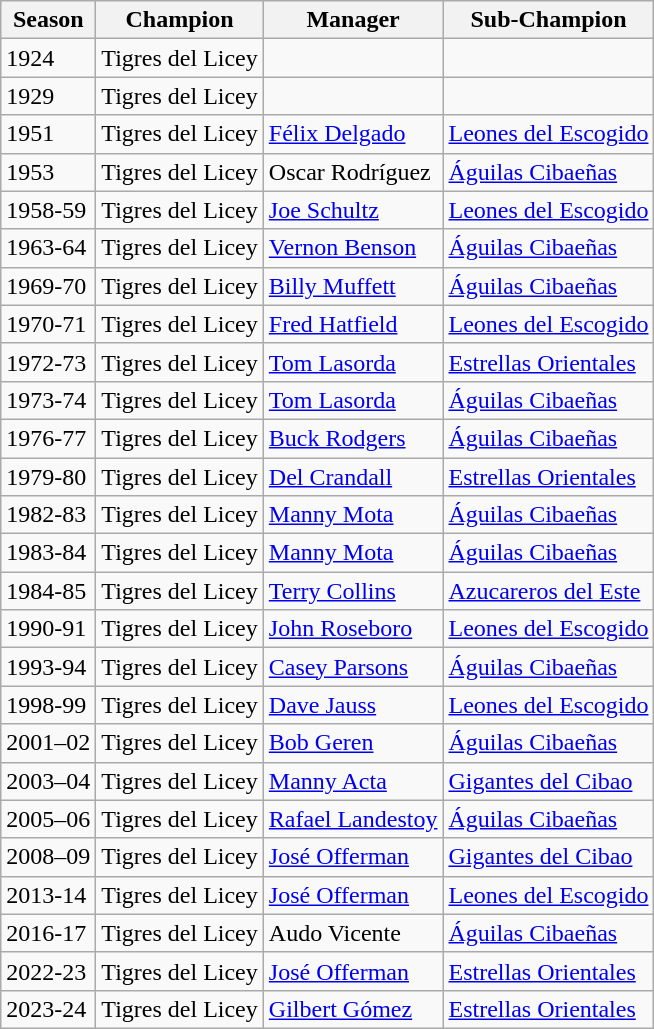<table class=wikitable>
<tr>
<th>Season</th>
<th>Champion</th>
<th>Manager</th>
<th>Sub-Champion</th>
</tr>
<tr>
<td>1924</td>
<td>Tigres del Licey</td>
<td></td>
<td></td>
</tr>
<tr>
<td>1929</td>
<td>Tigres del Licey</td>
<td></td>
<td></td>
</tr>
<tr>
<td>1951</td>
<td>Tigres del Licey</td>
<td><a href='#'>Félix Delgado</a></td>
<td><a href='#'>Leones del Escogido</a></td>
</tr>
<tr>
<td>1953</td>
<td>Tigres del Licey</td>
<td>Oscar Rodríguez</td>
<td><a href='#'>Águilas Cibaeñas</a></td>
</tr>
<tr>
<td>1958-59</td>
<td>Tigres del Licey</td>
<td><a href='#'>Joe Schultz</a></td>
<td><a href='#'>Leones del Escogido</a></td>
</tr>
<tr>
<td>1963-64</td>
<td>Tigres del Licey</td>
<td><a href='#'>Vernon Benson</a></td>
<td><a href='#'>Águilas Cibaeñas</a></td>
</tr>
<tr>
<td>1969-70</td>
<td>Tigres del Licey</td>
<td><a href='#'>Billy Muffett</a></td>
<td><a href='#'>Águilas Cibaeñas</a></td>
</tr>
<tr>
<td>1970-71</td>
<td>Tigres del Licey</td>
<td><a href='#'>Fred Hatfield</a></td>
<td><a href='#'>Leones del Escogido</a></td>
</tr>
<tr>
<td>1972-73</td>
<td>Tigres del Licey</td>
<td><a href='#'>Tom Lasorda</a></td>
<td><a href='#'>Estrellas Orientales</a></td>
</tr>
<tr>
<td>1973-74</td>
<td>Tigres del Licey</td>
<td><a href='#'>Tom Lasorda</a></td>
<td><a href='#'>Águilas Cibaeñas</a></td>
</tr>
<tr>
<td>1976-77</td>
<td>Tigres del Licey</td>
<td><a href='#'>Buck Rodgers</a></td>
<td><a href='#'>Águilas Cibaeñas</a></td>
</tr>
<tr>
<td>1979-80</td>
<td>Tigres del Licey</td>
<td><a href='#'>Del Crandall</a></td>
<td><a href='#'>Estrellas Orientales</a></td>
</tr>
<tr>
<td>1982-83</td>
<td>Tigres del Licey</td>
<td><a href='#'>Manny Mota</a></td>
<td><a href='#'>Águilas Cibaeñas</a></td>
</tr>
<tr>
<td>1983-84</td>
<td>Tigres del Licey</td>
<td><a href='#'>Manny Mota</a></td>
<td><a href='#'>Águilas Cibaeñas</a></td>
</tr>
<tr>
<td>1984-85</td>
<td>Tigres del Licey</td>
<td><a href='#'>Terry Collins</a></td>
<td><a href='#'>Azucareros del Este</a></td>
</tr>
<tr>
<td>1990-91</td>
<td>Tigres del Licey</td>
<td><a href='#'>John Roseboro</a></td>
<td><a href='#'>Leones del Escogido</a></td>
</tr>
<tr>
<td>1993-94</td>
<td>Tigres del Licey</td>
<td><a href='#'>Casey Parsons</a></td>
<td><a href='#'>Águilas Cibaeñas</a></td>
</tr>
<tr>
<td>1998-99</td>
<td>Tigres del Licey</td>
<td><a href='#'>Dave Jauss</a></td>
<td><a href='#'>Leones del Escogido</a></td>
</tr>
<tr>
<td>2001–02</td>
<td>Tigres del Licey</td>
<td><a href='#'>Bob Geren</a></td>
<td><a href='#'>Águilas Cibaeñas</a></td>
</tr>
<tr>
<td>2003–04</td>
<td>Tigres del Licey</td>
<td><a href='#'>Manny Acta</a></td>
<td><a href='#'>Gigantes del Cibao</a></td>
</tr>
<tr>
<td>2005–06</td>
<td>Tigres del Licey</td>
<td><a href='#'>Rafael Landestoy</a></td>
<td><a href='#'>Águilas Cibaeñas</a></td>
</tr>
<tr>
<td>2008–09</td>
<td>Tigres del Licey</td>
<td><a href='#'>José Offerman</a></td>
<td><a href='#'>Gigantes del Cibao</a></td>
</tr>
<tr>
<td>2013-14</td>
<td>Tigres del Licey</td>
<td><a href='#'>José Offerman</a></td>
<td><a href='#'>Leones del Escogido</a></td>
</tr>
<tr>
<td>2016-17</td>
<td>Tigres del Licey</td>
<td>Audo Vicente</td>
<td><a href='#'>Águilas Cibaeñas</a></td>
</tr>
<tr>
<td>2022-23</td>
<td>Tigres del Licey</td>
<td><a href='#'>José Offerman</a></td>
<td><a href='#'>Estrellas Orientales</a></td>
</tr>
<tr>
<td>2023-24</td>
<td>Tigres del Licey</td>
<td><a href='#'>Gilbert Gómez</a></td>
<td><a href='#'>Estrellas Orientales</a></td>
</tr>
</table>
